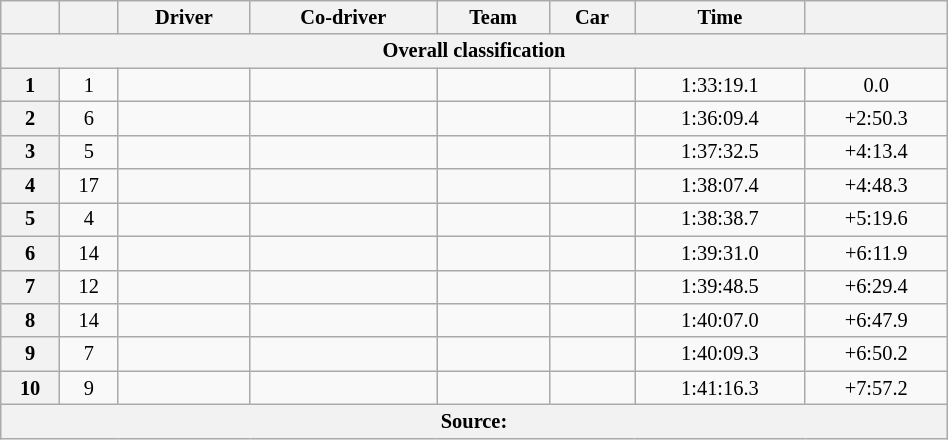<table class="wikitable" width=50% style="font-size: 85%;">
<tr>
<th></th>
<th></th>
<th>Driver</th>
<th>Co-driver</th>
<th>Team</th>
<th>Car</th>
<th>Time</th>
<th></th>
</tr>
<tr>
<th colspan=10>Overall classification</th>
</tr>
<tr>
<th>1</th>
<td align="center">1</td>
<td></td>
<td></td>
<td></td>
<td></td>
<td align="center">1:33:19.1</td>
<td align="center">0.0</td>
</tr>
<tr>
<th>2</th>
<td align="center">6</td>
<td></td>
<td></td>
<td></td>
<td></td>
<td align="center">1:36:09.4</td>
<td align="center">+2:50.3</td>
</tr>
<tr>
<th>3</th>
<td align="center">5</td>
<td></td>
<td></td>
<td></td>
<td></td>
<td align="center">1:37:32.5</td>
<td align="center">+4:13.4</td>
</tr>
<tr>
<th>4</th>
<td align="center">17</td>
<td></td>
<td></td>
<td></td>
<td></td>
<td align="center">1:38:07.4</td>
<td align="center">+4:48.3</td>
</tr>
<tr>
<th>5</th>
<td align="center">4</td>
<td></td>
<td></td>
<td></td>
<td></td>
<td align="center">1:38:38.7</td>
<td align="center">+5:19.6</td>
</tr>
<tr>
<th>6</th>
<td align="center">14</td>
<td></td>
<td></td>
<td></td>
<td></td>
<td align="center">1:39:31.0</td>
<td align="center">+6:11.9</td>
</tr>
<tr>
<th>7</th>
<td align="center">12</td>
<td></td>
<td></td>
<td></td>
<td></td>
<td align="center">1:39:48.5</td>
<td align="center">+6:29.4</td>
</tr>
<tr>
<th>8</th>
<td align="center">14</td>
<td></td>
<td></td>
<td></td>
<td></td>
<td align="center">1:40:07.0</td>
<td align="center">+6:47.9</td>
</tr>
<tr>
<th>9</th>
<td align="center">7</td>
<td></td>
<td></td>
<td></td>
<td></td>
<td align="center">1:40:09.3</td>
<td align="center">+6:50.2</td>
</tr>
<tr>
<th>10</th>
<td align="center">9</td>
<td></td>
<td></td>
<td></td>
<td></td>
<td align="center">1:41:16.3</td>
<td align="center">+7:57.2</td>
</tr>
<tr>
<th colspan="10">Source:</th>
</tr>
</table>
